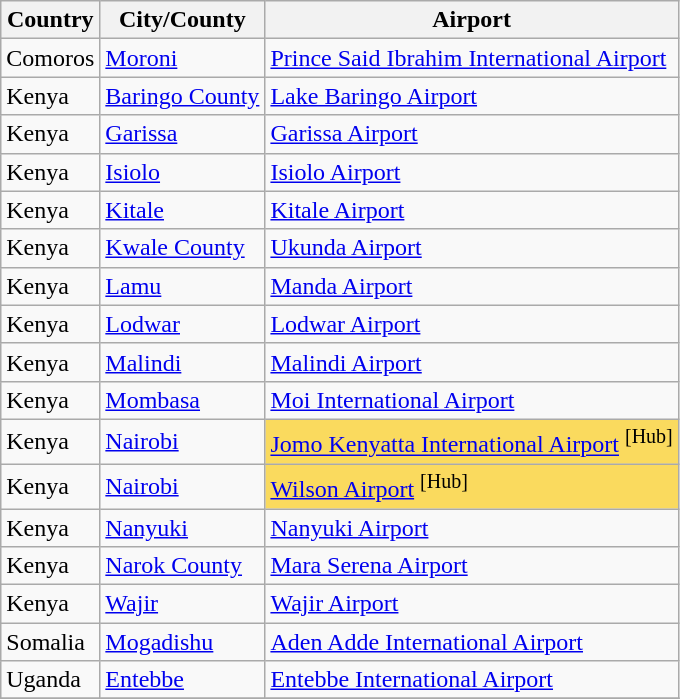<table class="wikitable sortable toccolours">
<tr>
<th>Country</th>
<th>City/County</th>
<th>Airport</th>
</tr>
<tr>
<td>Comoros</td>
<td><a href='#'>Moroni</a></td>
<td><a href='#'>Prince Said Ibrahim International Airport</a></td>
</tr>
<tr>
<td>Kenya</td>
<td><a href='#'>Baringo County</a></td>
<td><a href='#'>Lake Baringo Airport</a></td>
</tr>
<tr>
<td>Kenya</td>
<td><a href='#'>Garissa</a></td>
<td><a href='#'>Garissa Airport</a></td>
</tr>
<tr>
<td>Kenya</td>
<td><a href='#'>Isiolo</a></td>
<td><a href='#'>Isiolo Airport</a></td>
</tr>
<tr>
<td>Kenya</td>
<td><a href='#'>Kitale</a></td>
<td><a href='#'>Kitale Airport</a></td>
</tr>
<tr>
<td>Kenya</td>
<td><a href='#'>Kwale County</a></td>
<td><a href='#'>Ukunda Airport</a></td>
</tr>
<tr>
<td>Kenya</td>
<td><a href='#'>Lamu</a></td>
<td><a href='#'>Manda Airport</a></td>
</tr>
<tr>
<td>Kenya</td>
<td><a href='#'>Lodwar</a></td>
<td><a href='#'>Lodwar Airport</a></td>
</tr>
<tr>
<td>Kenya</td>
<td><a href='#'>Malindi</a></td>
<td><a href='#'>Malindi Airport</a></td>
</tr>
<tr>
<td>Kenya</td>
<td><a href='#'>Mombasa</a></td>
<td><a href='#'>Moi International Airport</a></td>
</tr>
<tr>
<td>Kenya</td>
<td><a href='#'>Nairobi</a></td>
<td style="background:#fada5e;"><a href='#'>Jomo Kenyatta International Airport</a> <sup>[Hub]</sup></td>
</tr>
<tr>
<td>Kenya</td>
<td><a href='#'>Nairobi</a></td>
<td style="background:#fada5e;"><a href='#'>Wilson Airport</a> <sup>[Hub]</sup></td>
</tr>
<tr>
<td>Kenya</td>
<td><a href='#'>Nanyuki</a></td>
<td><a href='#'>Nanyuki Airport</a></td>
</tr>
<tr>
<td>Kenya</td>
<td><a href='#'>Narok County</a></td>
<td><a href='#'>Mara Serena Airport</a></td>
</tr>
<tr>
<td>Kenya</td>
<td><a href='#'>Wajir</a></td>
<td><a href='#'>Wajir Airport</a></td>
</tr>
<tr>
<td>Somalia</td>
<td><a href='#'>Mogadishu</a></td>
<td><a href='#'>Aden Adde International Airport</a></td>
</tr>
<tr>
<td>Uganda</td>
<td><a href='#'>Entebbe</a></td>
<td><a href='#'>Entebbe International Airport</a></td>
</tr>
<tr>
</tr>
</table>
